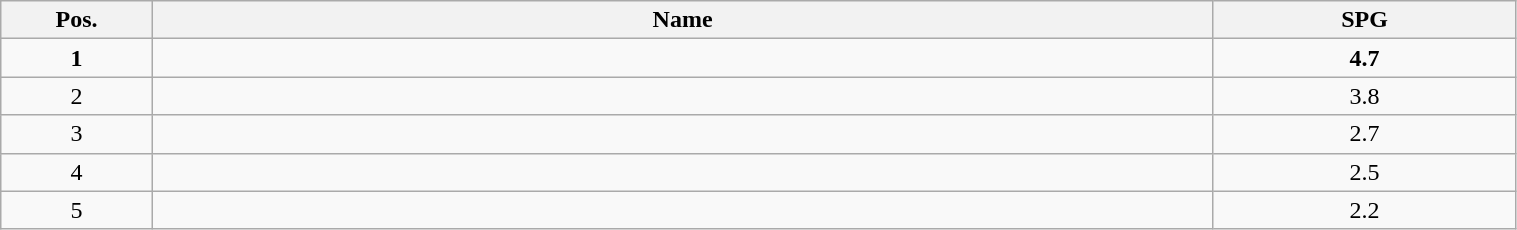<table class=wikitable width="80%">
<tr>
<th width="10%">Pos.</th>
<th width="70%">Name</th>
<th width="20%">SPG</th>
</tr>
<tr>
<td align=center><strong>1</strong></td>
<td><strong></strong></td>
<td align=center><strong>4.7</strong></td>
</tr>
<tr>
<td align=center>2</td>
<td></td>
<td align=center>3.8</td>
</tr>
<tr>
<td align=center>3</td>
<td></td>
<td align=center>2.7</td>
</tr>
<tr>
<td align=center>4</td>
<td></td>
<td align=center>2.5</td>
</tr>
<tr>
<td align=center>5</td>
<td></td>
<td align=center>2.2</td>
</tr>
</table>
